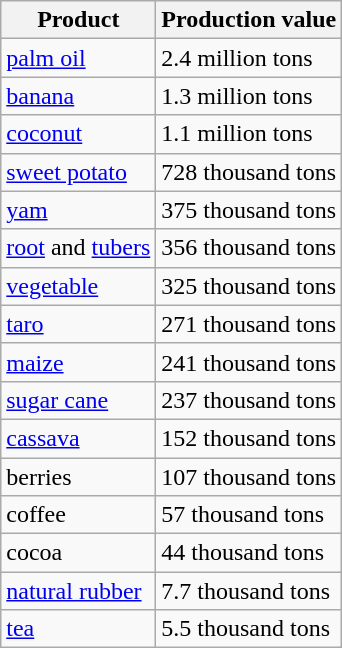<table class="wikitable mw-collapsible mw-collapsed">
<tr>
<th>Product</th>
<th>Production value</th>
</tr>
<tr>
<td><a href='#'>palm oil</a></td>
<td>2.4 million tons</td>
</tr>
<tr>
<td><a href='#'>banana</a></td>
<td>1.3 million tons</td>
</tr>
<tr>
<td><a href='#'>coconut</a></td>
<td>1.1 million tons</td>
</tr>
<tr>
<td><a href='#'>sweet potato</a></td>
<td>728 thousand tons</td>
</tr>
<tr>
<td><a href='#'>yam</a></td>
<td>375 thousand tons</td>
</tr>
<tr>
<td><a href='#'>root</a> and <a href='#'>tubers</a></td>
<td>356 thousand tons</td>
</tr>
<tr>
<td><a href='#'>vegetable</a></td>
<td>325 thousand tons</td>
</tr>
<tr>
<td><a href='#'>taro</a></td>
<td>271 thousand tons</td>
</tr>
<tr>
<td><a href='#'>maize</a></td>
<td>241 thousand tons</td>
</tr>
<tr>
<td><a href='#'>sugar cane</a></td>
<td>237 thousand tons</td>
</tr>
<tr>
<td><a href='#'>cassava</a></td>
<td>152 thousand tons</td>
</tr>
<tr>
<td>berries</td>
<td>107 thousand tons</td>
</tr>
<tr>
<td>coffee</td>
<td>57 thousand tons</td>
</tr>
<tr>
<td>cocoa</td>
<td>44 thousand tons</td>
</tr>
<tr>
<td><a href='#'>natural rubber</a></td>
<td>7.7 thousand tons</td>
</tr>
<tr>
<td><a href='#'>tea</a></td>
<td>5.5 thousand tons</td>
</tr>
</table>
